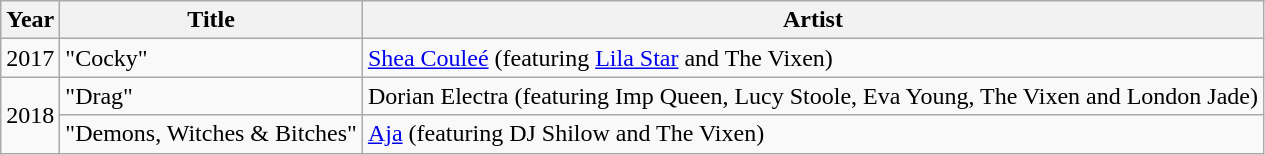<table class="wikitable">
<tr>
<th>Year</th>
<th>Title</th>
<th>Artist</th>
</tr>
<tr>
<td>2017</td>
<td>"Cocky"</td>
<td><a href='#'>Shea Couleé</a> (featuring <a href='#'>Lila Star</a> and The Vixen)</td>
</tr>
<tr>
<td rowspan="2">2018</td>
<td>"Drag"</td>
<td>Dorian Electra (featuring Imp Queen, Lucy Stoole, Eva Young, The Vixen and London Jade)</td>
</tr>
<tr>
<td>"Demons, Witches & Bitches"</td>
<td><a href='#'>Aja</a> (featuring DJ Shilow and The Vixen)</td>
</tr>
</table>
